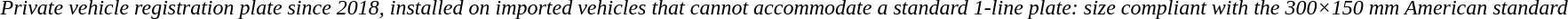<table>
<tr>
<td><em>Private vehicle registration plate since 2018, installed on imported vehicles that cannot accommodate a standard 1-line plate: size compliant with the 300×150 mm American standard</em></td>
</tr>
<tr>
<td><br></td>
</tr>
</table>
